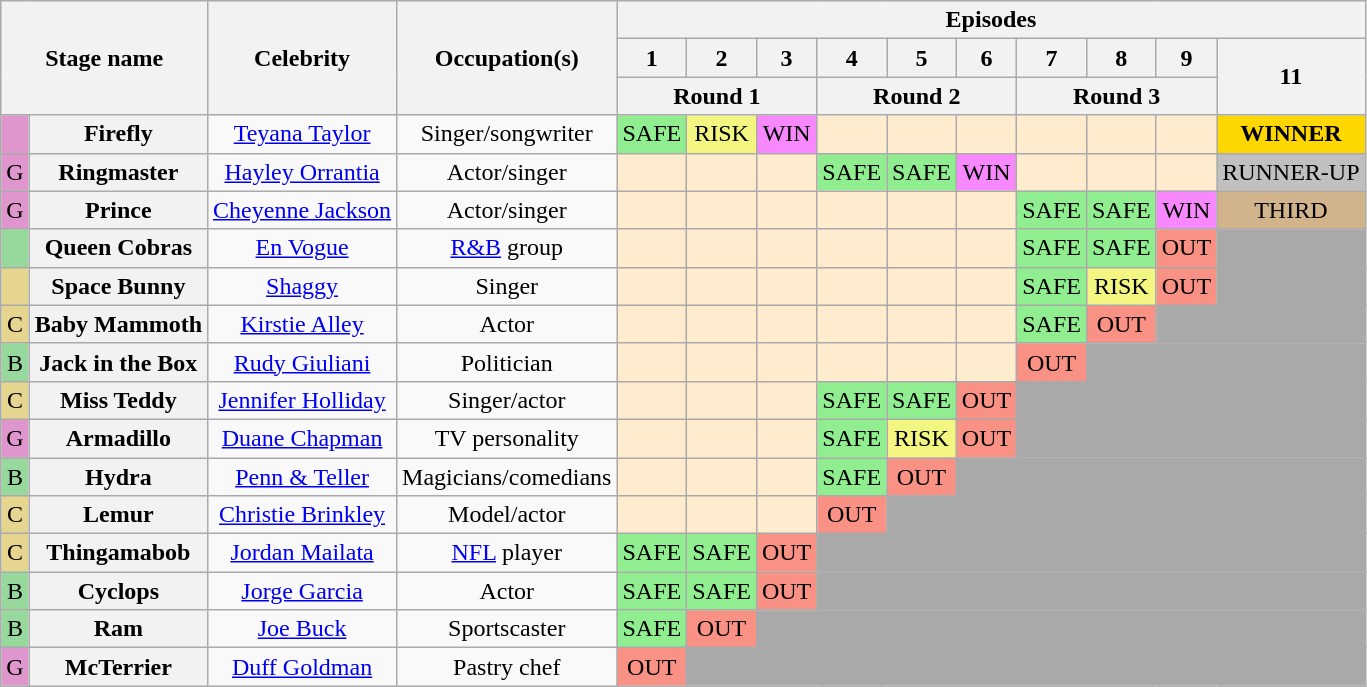<table class="wikitable nowrap" style="text-align:center; ">
<tr>
<th rowspan=3 colspan=2>Stage name</th>
<th rowspan=3>Celebrity</th>
<th rowspan=3>Occupation(s)</th>
<th colspan="10">Episodes</th>
</tr>
<tr>
<th>1</th>
<th>2</th>
<th>3</th>
<th>4</th>
<th>5</th>
<th>6</th>
<th>7</th>
<th>8</th>
<th>9</th>
<th rowspan="2">11</th>
</tr>
<tr>
<th colspan="3">Round 1</th>
<th colspan="3">Round 2</th>
<th colspan="3">Round 3</th>
</tr>
<tr>
<td bgcolor=#DE96CD></td>
<th>Firefly</th>
<td><a href='#'>Teyana Taylor</a></td>
<td>Singer/songwriter</td>
<td bgcolor=lightgreen>SAFE</td>
<td bgcolor="#F3F781">RISK</td>
<td bgcolor=#F888FD>WIN</td>
<td bgcolor=#FFEBCD></td>
<td bgcolor=#FFEBCD></td>
<td bgcolor=#FFEBCD></td>
<td bgcolor=#FFEBCD></td>
<td bgcolor=#FFEBCD></td>
<td bgcolor=#FFEBCD></td>
<td bgcolor=gold><strong>WINNER</strong></td>
</tr>
<tr>
<td bgcolor=#DE96CD>G</td>
<th>Ringmaster</th>
<td><a href='#'>Hayley Orrantia</a></td>
<td>Actor/singer</td>
<td bgcolor=#FFEBCD></td>
<td bgcolor=#FFEBCD></td>
<td bgcolor=#FFEBCD></td>
<td bgcolor=lightgreen>SAFE</td>
<td bgcolor=lightgreen>SAFE</td>
<td bgcolor=#F888FD>WIN</td>
<td bgcolor=#FFEBCD></td>
<td bgcolor=#FFEBCD></td>
<td bgcolor=#FFEBCD></td>
<td bgcolor=silver>RUNNER-UP</td>
</tr>
<tr>
<td bgcolor=#DE96CD>G</td>
<th>Prince</th>
<td><a href='#'>Cheyenne Jackson</a></td>
<td>Actor/singer</td>
<td bgcolor=#FFEBCD></td>
<td bgcolor=#FFEBCD></td>
<td bgcolor=#FFEBCD></td>
<td bgcolor=#FFEBCD></td>
<td bgcolor=#FFEBCD></td>
<td bgcolor=#FFEBCD></td>
<td bgcolor=lightgreen>SAFE</td>
<td bgcolor=lightgreen>SAFE</td>
<td bgcolor=#F888FD>WIN</td>
<td bgcolor=tan>THIRD</td>
</tr>
<tr>
<td bgcolor=#97D89D></td>
<th>Queen Cobras</th>
<td><a href='#'>En Vogue</a></td>
<td><a href='#'>R&B</a> group</td>
<td bgcolor=#FFEBCD></td>
<td bgcolor=#FFEBCD></td>
<td bgcolor=#FFEBCD></td>
<td bgcolor=#FFEBCD></td>
<td bgcolor=#FFEBCD></td>
<td bgcolor=#FFEBCD></td>
<td bgcolor=lightgreen>SAFE</td>
<td bgcolor=lightgreen>SAFE</td>
<td bgcolor=#F99185>OUT</td>
<td colspan="1" bgcolor="darkgrey"></td>
</tr>
<tr>
<td bgcolor=#E5D58E></td>
<th>Space Bunny</th>
<td><a href='#'>Shaggy</a></td>
<td>Singer</td>
<td bgcolor=#FFEBCD></td>
<td bgcolor=#FFEBCD></td>
<td bgcolor=#FFEBCD></td>
<td bgcolor=#FFEBCD></td>
<td bgcolor=#FFEBCD></td>
<td bgcolor=#FFEBCD></td>
<td bgcolor=lightgreen>SAFE</td>
<td bgcolor="#F3F781">RISK</td>
<td bgcolor=#F99185>OUT</td>
<td colspan="1" bgcolor="darkgrey"></td>
</tr>
<tr>
<td bgcolor=#E5D58E>C</td>
<th>Baby Mammoth</th>
<td><a href='#'>Kirstie Alley</a></td>
<td>Actor</td>
<td bgcolor=#FFEBCD></td>
<td bgcolor=#FFEBCD></td>
<td bgcolor=#FFEBCD></td>
<td bgcolor=#FFEBCD></td>
<td bgcolor=#FFEBCD></td>
<td bgcolor=#FFEBCD></td>
<td bgcolor=lightgreen>SAFE</td>
<td bgcolor=#F99185>OUT</td>
<td colspan="2" bgcolor="darkgrey"></td>
</tr>
<tr>
<td bgcolor=#97D89D>B</td>
<th>Jack in the Box</th>
<td><a href='#'>Rudy Giuliani</a></td>
<td>Politician</td>
<td bgcolor=#FFEBCD></td>
<td bgcolor=#FFEBCD></td>
<td bgcolor=#FFEBCD></td>
<td bgcolor=#FFEBCD></td>
<td bgcolor=#FFEBCD></td>
<td bgcolor=#FFEBCD></td>
<td bgcolor=#F99185>OUT</td>
<td colspan="3" bgcolor="darkgrey"></td>
</tr>
<tr>
<td bgcolor=#E5D58E>C</td>
<th>Miss Teddy</th>
<td><a href='#'>Jennifer Holliday</a></td>
<td>Singer/actor</td>
<td bgcolor=#FFEBCD></td>
<td bgcolor=#FFEBCD></td>
<td bgcolor=#FFEBCD></td>
<td bgcolor=lightgreen>SAFE</td>
<td bgcolor=lightgreen>SAFE</td>
<td bgcolor=#F99185>OUT</td>
<td colspan="4" bgcolor="darkgrey"></td>
</tr>
<tr>
<td bgcolor=#DE96CD>G</td>
<th>Armadillo</th>
<td><a href='#'>Duane Chapman</a></td>
<td>TV personality</td>
<td bgcolor=#FFEBCD></td>
<td bgcolor=#FFEBCD></td>
<td bgcolor=#FFEBCD></td>
<td bgcolor=lightgreen>SAFE</td>
<td bgcolor="#F3F781">RISK</td>
<td bgcolor=#F99185>OUT</td>
<td colspan="4" bgcolor="darkgrey"></td>
</tr>
<tr>
<td bgcolor=#97D89D>B</td>
<th>Hydra</th>
<td><a href='#'>Penn & Teller</a></td>
<td>Magicians/comedians</td>
<td bgcolor=#FFEBCD></td>
<td bgcolor=#FFEBCD></td>
<td bgcolor=#FFEBCD></td>
<td bgcolor=lightgreen>SAFE</td>
<td bgcolor=#F99185>OUT</td>
<td colspan="5" bgcolor="darkgrey"></td>
</tr>
<tr>
<td bgcolor=#E5D58E>C</td>
<th>Lemur</th>
<td><a href='#'>Christie Brinkley</a></td>
<td>Model/actor</td>
<td bgcolor=#FFEBCD></td>
<td bgcolor=#FFEBCD></td>
<td bgcolor=#FFEBCD></td>
<td bgcolor=#F99185>OUT</td>
<td colspan="6" bgcolor="darkgrey"></td>
</tr>
<tr>
<td bgcolor=#E5D58E>C</td>
<th>Thingamabob</th>
<td><a href='#'>Jordan Mailata</a></td>
<td><a href='#'>NFL</a> player</td>
<td bgcolor=lightgreen>SAFE</td>
<td bgcolor=lightgreen>SAFE</td>
<td bgcolor=#F99185>OUT</td>
<td colspan="7" bgcolor="darkgrey"></td>
</tr>
<tr>
<td bgcolor=#97D89D>B</td>
<th>Cyclops</th>
<td><a href='#'>Jorge Garcia</a></td>
<td>Actor</td>
<td bgcolor=lightgreen>SAFE</td>
<td bgcolor=lightgreen>SAFE</td>
<td bgcolor=#F99185>OUT</td>
<td colspan="7" bgcolor="darkgrey"></td>
</tr>
<tr>
<td bgcolor=#97D89D>B</td>
<th>Ram</th>
<td><a href='#'>Joe Buck</a></td>
<td>Sportscaster</td>
<td bgcolor=lightgreen>SAFE</td>
<td bgcolor=#F99185>OUT</td>
<td colspan="8" bgcolor="darkgrey"></td>
</tr>
<tr>
<td bgcolor=#DE96CD>G</td>
<th>McTerrier</th>
<td><a href='#'>Duff Goldman</a></td>
<td>Pastry chef</td>
<td bgcolor=#F99185>OUT</td>
<td colspan="9" bgcolor="darkgrey"></td>
</tr>
</table>
